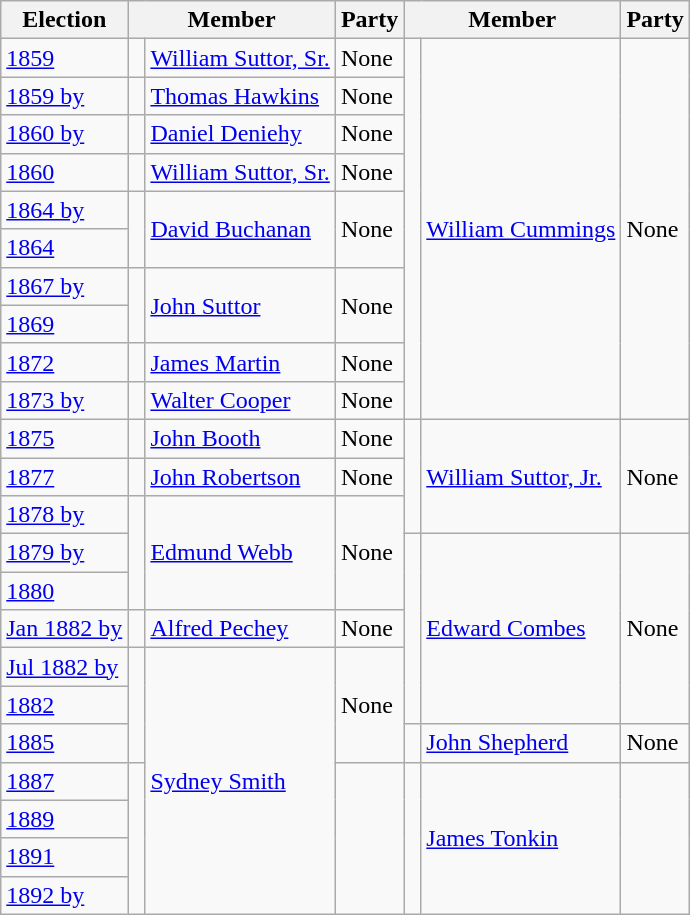<table class="wikitable">
<tr>
<th>Election</th>
<th colspan="2">Member</th>
<th>Party</th>
<th colspan="2">Member</th>
<th>Party</th>
</tr>
<tr>
<td><a href='#'>1859</a></td>
<td> </td>
<td><a href='#'>William Suttor, Sr.</a></td>
<td>None</td>
<td rowspan="10" > </td>
<td rowspan="10"><a href='#'>William Cummings</a></td>
<td rowspan="10">None</td>
</tr>
<tr>
<td><a href='#'>1859 by</a></td>
<td> </td>
<td><a href='#'>Thomas Hawkins</a></td>
<td>None</td>
</tr>
<tr>
<td><a href='#'>1860 by</a></td>
<td> </td>
<td><a href='#'>Daniel Deniehy</a></td>
<td>None</td>
</tr>
<tr>
<td><a href='#'>1860</a></td>
<td> </td>
<td><a href='#'>William Suttor, Sr.</a></td>
<td>None</td>
</tr>
<tr>
<td><a href='#'>1864 by</a></td>
<td rowspan="2" > </td>
<td rowspan="2"><a href='#'>David Buchanan</a></td>
<td rowspan="2">None</td>
</tr>
<tr>
<td><a href='#'>1864</a></td>
</tr>
<tr>
<td><a href='#'>1867 by</a></td>
<td rowspan="2" > </td>
<td rowspan="2"><a href='#'>John Suttor</a></td>
<td rowspan="2">None</td>
</tr>
<tr>
<td><a href='#'>1869</a></td>
</tr>
<tr>
<td><a href='#'>1872</a></td>
<td> </td>
<td><a href='#'>James Martin</a></td>
<td>None</td>
</tr>
<tr>
<td><a href='#'>1873 by</a></td>
<td> </td>
<td><a href='#'>Walter Cooper</a></td>
<td>None</td>
</tr>
<tr>
<td><a href='#'>1875</a></td>
<td> </td>
<td><a href='#'>John Booth</a></td>
<td>None</td>
<td rowspan="3" > </td>
<td rowspan="3"><a href='#'>William Suttor, Jr.</a></td>
<td rowspan="3">None</td>
</tr>
<tr>
<td><a href='#'>1877</a></td>
<td> </td>
<td><a href='#'>John Robertson</a></td>
<td>None</td>
</tr>
<tr>
<td><a href='#'>1878 by</a></td>
<td rowspan="3" > </td>
<td rowspan="3"><a href='#'>Edmund Webb</a></td>
<td rowspan="3">None</td>
</tr>
<tr>
<td><a href='#'>1879 by</a></td>
<td rowspan="5" > </td>
<td rowspan="5"><a href='#'>Edward Combes</a></td>
<td rowspan="5">None</td>
</tr>
<tr>
<td><a href='#'>1880</a></td>
</tr>
<tr>
<td><a href='#'>Jan 1882 by</a></td>
<td> </td>
<td><a href='#'>Alfred Pechey</a></td>
<td>None</td>
</tr>
<tr>
<td><a href='#'>Jul 1882 by</a></td>
<td rowspan="3" > </td>
<td rowspan="7"><a href='#'>Sydney Smith</a></td>
<td rowspan="3">None</td>
</tr>
<tr>
<td><a href='#'>1882</a></td>
</tr>
<tr>
<td><a href='#'>1885</a></td>
<td> </td>
<td><a href='#'>John Shepherd</a></td>
<td>None</td>
</tr>
<tr>
<td><a href='#'>1887</a></td>
<td rowspan="4" > </td>
<td rowspan="4"></td>
<td rowspan="4" > </td>
<td rowspan="4"><a href='#'>James Tonkin</a></td>
<td rowspan="4"></td>
</tr>
<tr>
<td><a href='#'>1889</a></td>
</tr>
<tr>
<td><a href='#'>1891</a></td>
</tr>
<tr>
<td><a href='#'>1892 by</a></td>
</tr>
</table>
